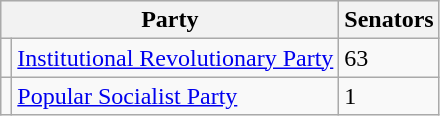<table class="wikitable">
<tr style="background:#efefef;">
<th Colspan=2><strong>Party</strong></th>
<th><strong>Senators</strong></th>
</tr>
<tr>
<td></td>
<td><a href='#'>Institutional Revolutionary Party</a></td>
<td>63</td>
</tr>
<tr>
<td></td>
<td><a href='#'>Popular Socialist Party</a></td>
<td>1</td>
</tr>
</table>
